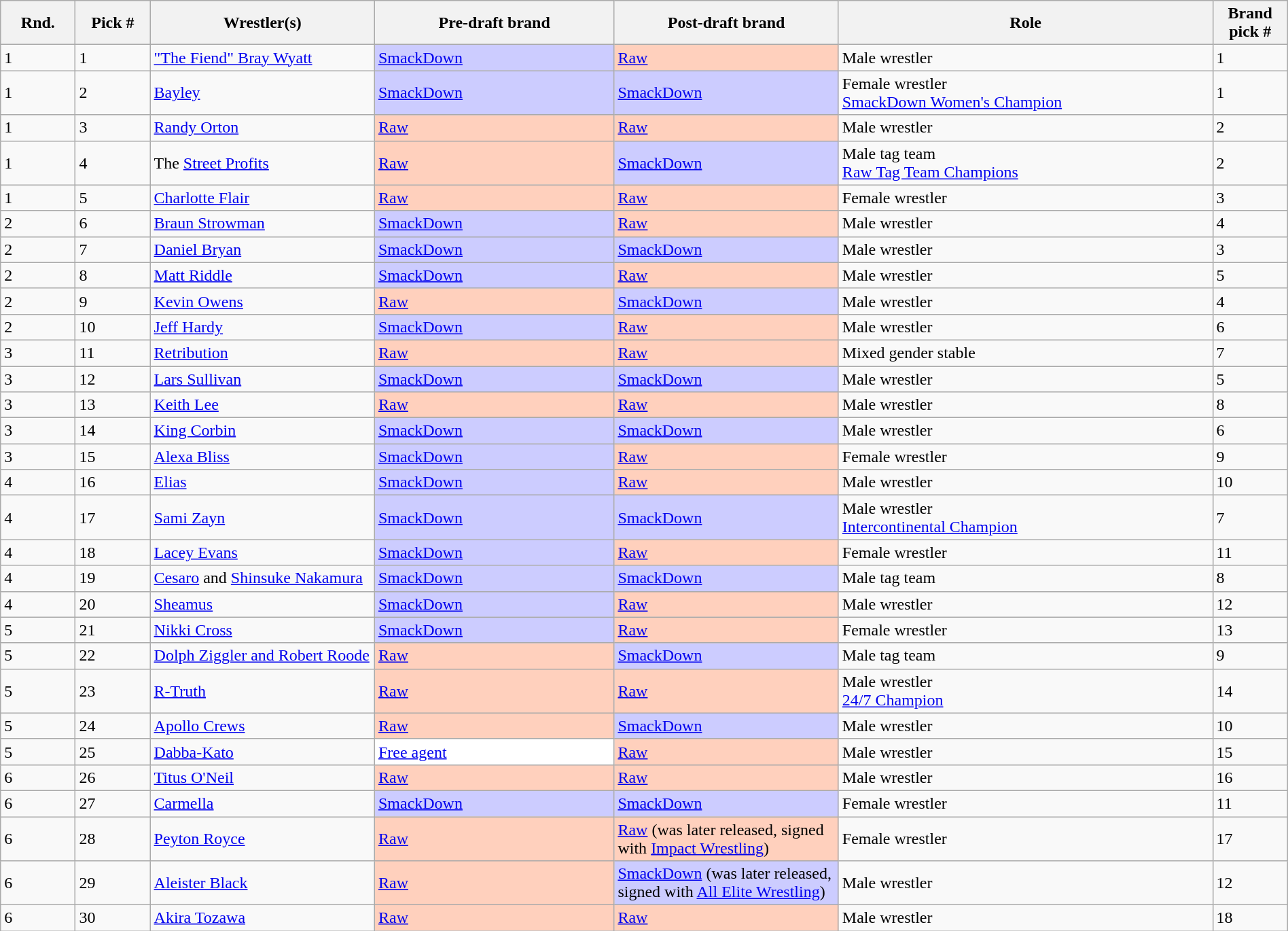<table class="wikitable sortable" style="width: 100%">
<tr>
<th width="5%">Rnd.</th>
<th width="5%">Pick #</th>
<th width="15%">Wrestler(s)</th>
<th width="16%">Pre-draft brand</th>
<th width="15%">Post-draft brand</th>
<th width="25%">Role</th>
<th width="5%">Brand pick #</th>
</tr>
<tr>
<td>1</td>
<td>1</td>
<td><a href='#'>"The Fiend" Bray Wyatt</a></td>
<td style="background:#ccf;"><a href='#'>SmackDown</a></td>
<td style="background:#ffd0bd"><a href='#'>Raw</a></td>
<td>Male wrestler</td>
<td>1</td>
</tr>
<tr>
<td>1</td>
<td>2</td>
<td><a href='#'>Bayley</a></td>
<td style="background:#ccf;"><a href='#'>SmackDown</a></td>
<td style="background:#ccf;"><a href='#'>SmackDown</a></td>
<td>Female wrestler<br><a href='#'>SmackDown Women's Champion</a></td>
<td>1</td>
</tr>
<tr>
<td>1</td>
<td>3</td>
<td><a href='#'>Randy Orton</a></td>
<td style="background:#ffd0bd"><a href='#'>Raw</a></td>
<td style="background:#ffd0bd"><a href='#'>Raw</a></td>
<td>Male wrestler</td>
<td>2</td>
</tr>
<tr>
<td>1</td>
<td>4</td>
<td>The <a href='#'>Street Profits</a><br></td>
<td style="background:#ffd0bd"><a href='#'>Raw</a></td>
<td style="background: #ccf"><a href='#'>SmackDown</a></td>
<td>Male tag team<br><a href='#'>Raw Tag Team Champions</a></td>
<td>2</td>
</tr>
<tr>
<td>1</td>
<td>5</td>
<td><a href='#'>Charlotte Flair</a></td>
<td style="background:#ffd0bd"><a href='#'>Raw</a></td>
<td style="background:#ffd0bd"><a href='#'>Raw</a></td>
<td>Female wrestler</td>
<td>3</td>
</tr>
<tr>
<td>2</td>
<td>6</td>
<td><a href='#'>Braun Strowman</a></td>
<td style="background:#ccf;"><a href='#'>SmackDown</a></td>
<td style="background:#ffd0bd"><a href='#'>Raw</a></td>
<td>Male wrestler</td>
<td>4</td>
</tr>
<tr>
<td>2</td>
<td>7</td>
<td><a href='#'>Daniel Bryan</a></td>
<td style="background:#ccf;"><a href='#'>SmackDown</a></td>
<td style="background:#ccf;"><a href='#'>SmackDown</a></td>
<td>Male wrestler</td>
<td>3</td>
</tr>
<tr>
<td>2</td>
<td>8</td>
<td><a href='#'>Matt Riddle</a></td>
<td style="background:#ccf;"><a href='#'>SmackDown</a></td>
<td style="background:#ffd0bd"><a href='#'>Raw</a></td>
<td>Male wrestler</td>
<td>5</td>
</tr>
<tr>
<td>2</td>
<td>9</td>
<td><a href='#'>Kevin Owens</a></td>
<td style="background:#ffd0bd"><a href='#'>Raw</a></td>
<td style="background:#ccf;"><a href='#'>SmackDown</a></td>
<td>Male wrestler</td>
<td>4</td>
</tr>
<tr>
<td>2</td>
<td>10</td>
<td><a href='#'>Jeff Hardy</a></td>
<td style="background:#ccf;"><a href='#'>SmackDown</a></td>
<td style="background:#ffd0bd"><a href='#'>Raw</a></td>
<td>Male wrestler</td>
<td>6</td>
</tr>
<tr>
<td>3</td>
<td>11</td>
<td><a href='#'>Retribution</a><br></td>
<td style="background:#ffd0bd"><a href='#'>Raw</a></td>
<td style="background:#ffd0bd"><a href='#'>Raw</a></td>
<td>Mixed gender stable</td>
<td>7</td>
</tr>
<tr>
<td>3</td>
<td>12</td>
<td><a href='#'>Lars Sullivan</a></td>
<td style="background:#ccf;"><a href='#'>SmackDown</a></td>
<td style="background:#ccf;"><a href='#'>SmackDown</a></td>
<td>Male wrestler</td>
<td>5</td>
</tr>
<tr>
<td>3</td>
<td>13</td>
<td><a href='#'>Keith Lee</a></td>
<td style="background:#ffd0bd"><a href='#'>Raw</a></td>
<td style="background:#ffd0bd"><a href='#'>Raw</a></td>
<td>Male wrestler</td>
<td>8</td>
</tr>
<tr>
<td>3</td>
<td>14</td>
<td><a href='#'>King Corbin</a></td>
<td style="background:#ccf;"><a href='#'>SmackDown</a></td>
<td style="background:#ccf;"><a href='#'>SmackDown</a></td>
<td>Male wrestler</td>
<td>6</td>
</tr>
<tr>
<td>3</td>
<td>15</td>
<td><a href='#'>Alexa Bliss</a></td>
<td style="background:#ccf;"><a href='#'>SmackDown</a></td>
<td style="background:#ffd0bd"><a href='#'>Raw</a></td>
<td>Female wrestler</td>
<td>9</td>
</tr>
<tr>
<td>4</td>
<td>16</td>
<td><a href='#'>Elias</a></td>
<td style="background:#ccf;"><a href='#'>SmackDown</a></td>
<td style="background:#ffd0bd"><a href='#'>Raw</a></td>
<td>Male wrestler</td>
<td>10</td>
</tr>
<tr>
<td>4</td>
<td>17</td>
<td><a href='#'>Sami Zayn</a></td>
<td style="background:#ccf;"><a href='#'>SmackDown</a></td>
<td style="background:#ccf;"><a href='#'>SmackDown</a></td>
<td>Male wrestler<br><a href='#'>Intercontinental Champion</a></td>
<td>7</td>
</tr>
<tr>
<td>4</td>
<td>18</td>
<td><a href='#'>Lacey Evans</a></td>
<td style="background:#ccf;"><a href='#'>SmackDown</a></td>
<td style="background:#ffd0bd"><a href='#'>Raw</a></td>
<td>Female wrestler</td>
<td>11</td>
</tr>
<tr>
<td>4</td>
<td>19</td>
<td><a href='#'>Cesaro</a> and <a href='#'>Shinsuke Nakamura</a></td>
<td style="background:#ccf;"><a href='#'>SmackDown</a></td>
<td style="background:#ccf;"><a href='#'>SmackDown</a></td>
<td>Male tag team</td>
<td>8</td>
</tr>
<tr>
<td>4</td>
<td>20</td>
<td><a href='#'>Sheamus</a></td>
<td style="background:#ccf;"><a href='#'>SmackDown</a></td>
<td style="background:#ffd0bd"><a href='#'>Raw</a></td>
<td>Male wrestler</td>
<td>12</td>
</tr>
<tr>
<td>5</td>
<td>21</td>
<td><a href='#'>Nikki Cross</a></td>
<td style="background:#ccf;"><a href='#'>SmackDown</a></td>
<td style="background:#ffd0bd"><a href='#'>Raw</a></td>
<td>Female wrestler</td>
<td>13</td>
</tr>
<tr>
<td>5</td>
<td>22</td>
<td><a href='#'>Dolph Ziggler and Robert Roode</a></td>
<td style="background:#ffd0bd"><a href='#'>Raw</a></td>
<td style="background:#ccf;"><a href='#'>SmackDown</a></td>
<td>Male tag team</td>
<td>9</td>
</tr>
<tr>
<td>5</td>
<td>23</td>
<td><a href='#'>R-Truth</a></td>
<td style="background:#ffd0bd"><a href='#'>Raw</a></td>
<td style="background:#ffd0bd"><a href='#'>Raw</a></td>
<td>Male wrestler<br><a href='#'>24/7 Champion</a></td>
<td>14</td>
</tr>
<tr>
<td>5</td>
<td>24</td>
<td><a href='#'>Apollo Crews</a></td>
<td style="background:#ffd0bd"><a href='#'>Raw</a></td>
<td style="background:#ccf;"><a href='#'>SmackDown</a></td>
<td>Male wrestler</td>
<td>10</td>
</tr>
<tr>
<td>5</td>
<td>25</td>
<td><a href='#'>Dabba-Kato</a></td>
<td style="background: #FFF;"><a href='#'>Free agent</a></td>
<td style="background:#ffd0bd"><a href='#'>Raw</a></td>
<td>Male wrestler</td>
<td>15</td>
</tr>
<tr>
<td>6</td>
<td>26</td>
<td><a href='#'>Titus O'Neil</a></td>
<td style="background:#ffd0bd"><a href='#'>Raw</a></td>
<td style="background:#ffd0bd"><a href='#'>Raw</a></td>
<td>Male wrestler</td>
<td>16</td>
</tr>
<tr>
<td>6</td>
<td>27</td>
<td><a href='#'>Carmella</a></td>
<td style="background:#ccf;"><a href='#'>SmackDown</a></td>
<td style="background:#ccf;"><a href='#'>SmackDown</a></td>
<td>Female wrestler</td>
<td>11</td>
</tr>
<tr>
<td>6</td>
<td>28</td>
<td><a href='#'>Peyton Royce</a></td>
<td style="background:#ffd0bd"><a href='#'>Raw</a></td>
<td style="background:#ffd0bd"><a href='#'>Raw</a> (was later released, signed with <a href='#'>Impact Wrestling</a>)</td>
<td>Female wrestler</td>
<td>17</td>
</tr>
<tr>
<td>6</td>
<td>29</td>
<td><a href='#'>Aleister Black</a></td>
<td style="background:#ffd0bd"><a href='#'>Raw</a></td>
<td style="background:#ccf;"><a href='#'>SmackDown</a> (was later released, signed with <a href='#'>All Elite Wrestling</a>)</td>
<td>Male wrestler</td>
<td>12</td>
</tr>
<tr>
<td>6</td>
<td>30</td>
<td><a href='#'>Akira Tozawa</a></td>
<td style="background:#ffd0bd"><a href='#'>Raw</a></td>
<td style="background:#ffd0bd"><a href='#'>Raw</a></td>
<td>Male wrestler</td>
<td>18</td>
</tr>
</table>
